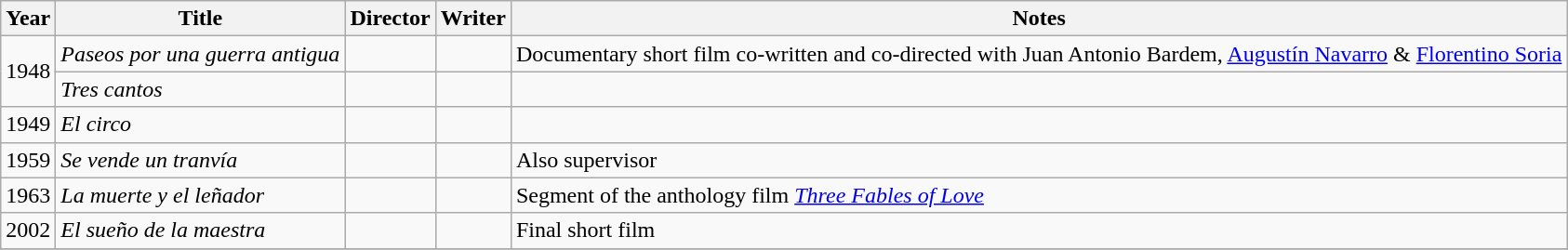<table class="wikitable ">
<tr>
<th>Year</th>
<th>Title</th>
<th>Director</th>
<th>Writer</th>
<th>Notes</th>
</tr>
<tr>
<td rowspan=2>1948</td>
<td><em>Paseos por una guerra antigua</em></td>
<td></td>
<td></td>
<td>Documentary short film co-written and co-directed with Juan Antonio Bardem, <a href='#'>Augustín Navarro</a> & <a href='#'>Florentino Soria</a></td>
</tr>
<tr>
<td><em>Tres cantos</em></td>
<td></td>
<td></td>
<td></td>
</tr>
<tr>
<td>1949</td>
<td><em>El circo</em></td>
<td></td>
<td></td>
<td></td>
</tr>
<tr>
<td>1959</td>
<td><em>Se vende un tranvía</em></td>
<td></td>
<td></td>
<td>Also supervisor</td>
</tr>
<tr>
<td>1963</td>
<td><em>La muerte y el leñador</em></td>
<td></td>
<td></td>
<td>Segment of the anthology film <em><a href='#'>Three Fables of Love</a></em></td>
</tr>
<tr>
<td>2002</td>
<td><em>El sueño de la maestra</em></td>
<td></td>
<td></td>
<td>Final short film</td>
</tr>
<tr>
</tr>
</table>
